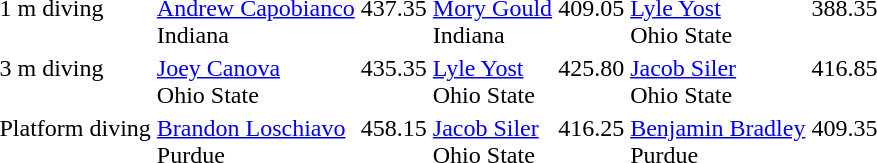<table>
<tr valign="top">
<td>1 m diving</td>
<td><a href='#'>Andrew Capobianco</a><br>Indiana</td>
<td>437.35</td>
<td><a href='#'>Mory Gould</a><br>Indiana</td>
<td>409.05</td>
<td><a href='#'> Lyle Yost</a><br>Ohio State</td>
<td>388.35</td>
</tr>
<tr valign="top">
<td>3 m diving</td>
<td><a href='#'>Joey Canova</a><br>Ohio State</td>
<td>435.35</td>
<td><a href='#'> Lyle Yost</a><br>Ohio State</td>
<td>425.80</td>
<td><a href='#'>Jacob Siler</a><br>Ohio State</td>
<td>416.85</td>
</tr>
<tr valign="top">
<td>Platform diving</td>
<td><a href='#'>Brandon Loschiavo</a><br>Purdue</td>
<td>458.15</td>
<td><a href='#'>Jacob Siler</a><br>Ohio State</td>
<td>416.25</td>
<td><a href='#'> Benjamin Bradley</a><br>Purdue</td>
<td>409.35</td>
</tr>
</table>
